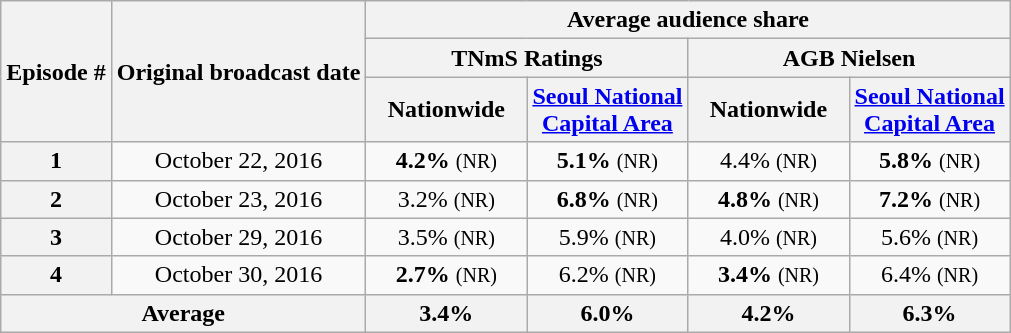<table class="wikitable" style="text-align:center">
<tr>
<th rowspan="3">Episode #</th>
<th rowspan="3">Original broadcast date</th>
<th colspan="4">Average audience share</th>
</tr>
<tr>
<th colspan="2">TNmS Ratings</th>
<th colspan="2">AGB Nielsen</th>
</tr>
<tr>
<th width=100>Nationwide</th>
<th width=100><a href='#'>Seoul National Capital Area</a></th>
<th width=100>Nationwide</th>
<th width=100><a href='#'>Seoul National Capital Area</a></th>
</tr>
<tr>
<th>1</th>
<td style="text-align:center;">October 22, 2016</td>
<td style="text-align:center;"><span><strong>4.2%</strong></span> <small>(NR)</small></td>
<td style="text-align:center;"><span><strong>5.1%</strong></span> <small>(NR)</small></td>
<td style="text-align:center;">4.4% <small>(NR)</small></td>
<td style="text-align:center;"><span><strong>5.8%</strong></span> <small>(NR)</small></td>
</tr>
<tr>
<th>2</th>
<td style="text-align:center;">October 23, 2016</td>
<td style="text-align:center;">3.2% <small>(NR)</small></td>
<td><span><strong>6.8%</strong></span> <small>(NR)</small></td>
<td style="text-align:center;"><span><strong>4.8%</strong></span> <small>(NR)</small></td>
<td style="text-align:center;"><span><strong>7.2%</strong></span> <small>(NR)</small></td>
</tr>
<tr>
<th>3</th>
<td style="text-align:center;">October 29, 2016</td>
<td style="text-align:center;">3.5% <small>(NR)</small></td>
<td>5.9% <small>(NR)</small></td>
<td>4.0% <small>(NR)</small></td>
<td>5.6% <small>(NR)</small></td>
</tr>
<tr>
<th>4</th>
<td style="text-align:center;">October 30, 2016</td>
<td><span><strong>2.7%</strong></span> <small>(NR)</small></td>
<td>6.2% <small>(NR)</small></td>
<td><span><strong>3.4%</strong></span> <small>(NR)</small></td>
<td>6.4% <small>(NR)</small></td>
</tr>
<tr>
<th colspan="2">Average</th>
<th><span><strong>3.4%</strong></span></th>
<th><span><strong>6.0%</strong></span></th>
<th><span><strong>4.2%</strong></span></th>
<th><span><strong>6.3%</strong></span></th>
</tr>
</table>
